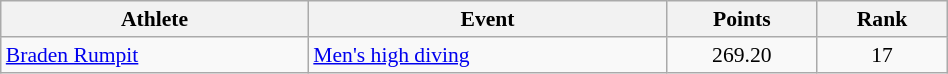<table class="wikitable" style="text-align:center; font-size:90%; width:50%;">
<tr>
<th>Athlete</th>
<th>Event</th>
<th>Points</th>
<th>Rank</th>
</tr>
<tr>
<td align=left><a href='#'>Braden Rumpit</a></td>
<td align=left><a href='#'>Men's high diving</a></td>
<td>269.20</td>
<td>17</td>
</tr>
</table>
